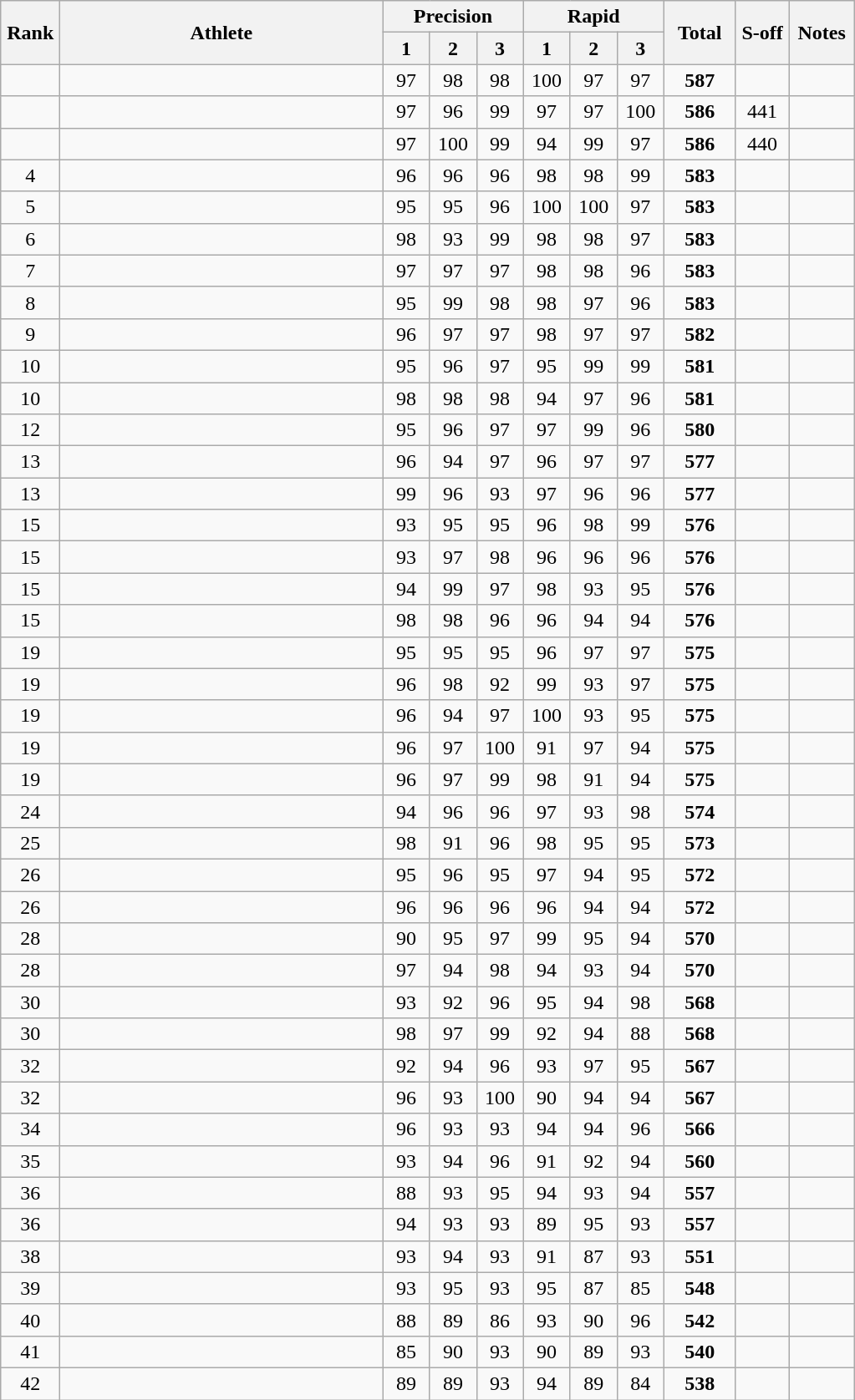<table class="wikitable" style="text-align:center">
<tr>
<th rowspan=2 width=40>Rank</th>
<th rowspan=2 width=250>Athlete</th>
<th colspan=3>Precision</th>
<th colspan=3>Rapid</th>
<th rowspan=2 width=50>Total</th>
<th rowspan=2 width=35>S-off</th>
<th rowspan=2 width=45>Notes</th>
</tr>
<tr>
<th width=30>1</th>
<th width=30>2</th>
<th width=30>3</th>
<th width=30>1</th>
<th width=30>2</th>
<th width=30>3</th>
</tr>
<tr>
<td></td>
<td align=left></td>
<td>97</td>
<td>98</td>
<td>98</td>
<td>100</td>
<td>97</td>
<td>97</td>
<td><strong>587</strong></td>
<td></td>
<td></td>
</tr>
<tr>
<td></td>
<td align=left></td>
<td>97</td>
<td>96</td>
<td>99</td>
<td>97</td>
<td>97</td>
<td>100</td>
<td><strong>586</strong></td>
<td>441</td>
<td></td>
</tr>
<tr>
<td></td>
<td align=left></td>
<td>97</td>
<td>100</td>
<td>99</td>
<td>94</td>
<td>99</td>
<td>97</td>
<td><strong>586</strong></td>
<td>440</td>
<td></td>
</tr>
<tr>
<td>4</td>
<td align=left></td>
<td>96</td>
<td>96</td>
<td>96</td>
<td>98</td>
<td>98</td>
<td>99</td>
<td><strong>583</strong></td>
<td></td>
<td></td>
</tr>
<tr>
<td>5</td>
<td align=left></td>
<td>95</td>
<td>95</td>
<td>96</td>
<td>100</td>
<td>100</td>
<td>97</td>
<td><strong>583</strong></td>
<td></td>
<td></td>
</tr>
<tr>
<td>6</td>
<td align=left></td>
<td>98</td>
<td>93</td>
<td>99</td>
<td>98</td>
<td>98</td>
<td>97</td>
<td><strong>583</strong></td>
<td></td>
<td></td>
</tr>
<tr>
<td>7</td>
<td align=left></td>
<td>97</td>
<td>97</td>
<td>97</td>
<td>98</td>
<td>98</td>
<td>96</td>
<td><strong>583</strong></td>
<td></td>
<td></td>
</tr>
<tr>
<td>8</td>
<td align=left></td>
<td>95</td>
<td>99</td>
<td>98</td>
<td>98</td>
<td>97</td>
<td>96</td>
<td><strong>583</strong></td>
<td></td>
<td></td>
</tr>
<tr>
<td>9</td>
<td align=left></td>
<td>96</td>
<td>97</td>
<td>97</td>
<td>98</td>
<td>97</td>
<td>97</td>
<td><strong>582</strong></td>
<td></td>
<td></td>
</tr>
<tr>
<td>10</td>
<td align=left></td>
<td>95</td>
<td>96</td>
<td>97</td>
<td>95</td>
<td>99</td>
<td>99</td>
<td><strong>581</strong></td>
<td></td>
<td></td>
</tr>
<tr>
<td>10</td>
<td align=left></td>
<td>98</td>
<td>98</td>
<td>98</td>
<td>94</td>
<td>97</td>
<td>96</td>
<td><strong>581</strong></td>
<td></td>
<td></td>
</tr>
<tr>
<td>12</td>
<td align=left></td>
<td>95</td>
<td>96</td>
<td>97</td>
<td>97</td>
<td>99</td>
<td>96</td>
<td><strong>580</strong></td>
<td></td>
<td></td>
</tr>
<tr>
<td>13</td>
<td align=left></td>
<td>96</td>
<td>94</td>
<td>97</td>
<td>96</td>
<td>97</td>
<td>97</td>
<td><strong>577</strong></td>
<td></td>
<td></td>
</tr>
<tr>
<td>13</td>
<td align=left></td>
<td>99</td>
<td>96</td>
<td>93</td>
<td>97</td>
<td>96</td>
<td>96</td>
<td><strong>577</strong></td>
<td></td>
<td></td>
</tr>
<tr>
<td>15</td>
<td align=left></td>
<td>93</td>
<td>95</td>
<td>95</td>
<td>96</td>
<td>98</td>
<td>99</td>
<td><strong>576</strong></td>
<td></td>
<td></td>
</tr>
<tr>
<td>15</td>
<td align=left></td>
<td>93</td>
<td>97</td>
<td>98</td>
<td>96</td>
<td>96</td>
<td>96</td>
<td><strong>576</strong></td>
<td></td>
<td></td>
</tr>
<tr>
<td>15</td>
<td align=left></td>
<td>94</td>
<td>99</td>
<td>97</td>
<td>98</td>
<td>93</td>
<td>95</td>
<td><strong>576</strong></td>
<td></td>
<td></td>
</tr>
<tr>
<td>15</td>
<td align=left></td>
<td>98</td>
<td>98</td>
<td>96</td>
<td>96</td>
<td>94</td>
<td>94</td>
<td><strong>576</strong></td>
<td></td>
<td></td>
</tr>
<tr>
<td>19</td>
<td align=left></td>
<td>95</td>
<td>95</td>
<td>95</td>
<td>96</td>
<td>97</td>
<td>97</td>
<td><strong>575</strong></td>
<td></td>
<td></td>
</tr>
<tr>
<td>19</td>
<td align=left></td>
<td>96</td>
<td>98</td>
<td>92</td>
<td>99</td>
<td>93</td>
<td>97</td>
<td><strong>575</strong></td>
<td></td>
<td></td>
</tr>
<tr>
<td>19</td>
<td align=left></td>
<td>96</td>
<td>94</td>
<td>97</td>
<td>100</td>
<td>93</td>
<td>95</td>
<td><strong>575</strong></td>
<td></td>
<td></td>
</tr>
<tr>
<td>19</td>
<td align=left></td>
<td>96</td>
<td>97</td>
<td>100</td>
<td>91</td>
<td>97</td>
<td>94</td>
<td><strong>575</strong></td>
<td></td>
<td></td>
</tr>
<tr>
<td>19</td>
<td align=left></td>
<td>96</td>
<td>97</td>
<td>99</td>
<td>98</td>
<td>91</td>
<td>94</td>
<td><strong>575</strong></td>
<td></td>
<td></td>
</tr>
<tr>
<td>24</td>
<td align=left></td>
<td>94</td>
<td>96</td>
<td>96</td>
<td>97</td>
<td>93</td>
<td>98</td>
<td><strong>574</strong></td>
<td></td>
<td></td>
</tr>
<tr>
<td>25</td>
<td align=left></td>
<td>98</td>
<td>91</td>
<td>96</td>
<td>98</td>
<td>95</td>
<td>95</td>
<td><strong>573</strong></td>
<td></td>
<td></td>
</tr>
<tr>
<td>26</td>
<td align=left></td>
<td>95</td>
<td>96</td>
<td>95</td>
<td>97</td>
<td>94</td>
<td>95</td>
<td><strong>572</strong></td>
<td></td>
<td></td>
</tr>
<tr>
<td>26</td>
<td align=left></td>
<td>96</td>
<td>96</td>
<td>96</td>
<td>96</td>
<td>94</td>
<td>94</td>
<td><strong>572</strong></td>
<td></td>
<td></td>
</tr>
<tr>
<td>28</td>
<td align=left></td>
<td>90</td>
<td>95</td>
<td>97</td>
<td>99</td>
<td>95</td>
<td>94</td>
<td><strong>570</strong></td>
<td></td>
<td></td>
</tr>
<tr>
<td>28</td>
<td align=left></td>
<td>97</td>
<td>94</td>
<td>98</td>
<td>94</td>
<td>93</td>
<td>94</td>
<td><strong>570</strong></td>
<td></td>
<td></td>
</tr>
<tr>
<td>30</td>
<td align=left></td>
<td>93</td>
<td>92</td>
<td>96</td>
<td>95</td>
<td>94</td>
<td>98</td>
<td><strong>568</strong></td>
<td></td>
<td></td>
</tr>
<tr>
<td>30</td>
<td align=left></td>
<td>98</td>
<td>97</td>
<td>99</td>
<td>92</td>
<td>94</td>
<td>88</td>
<td><strong>568</strong></td>
<td></td>
<td></td>
</tr>
<tr>
<td>32</td>
<td align=left></td>
<td>92</td>
<td>94</td>
<td>96</td>
<td>93</td>
<td>97</td>
<td>95</td>
<td><strong>567</strong></td>
<td></td>
<td></td>
</tr>
<tr>
<td>32</td>
<td align=left></td>
<td>96</td>
<td>93</td>
<td>100</td>
<td>90</td>
<td>94</td>
<td>94</td>
<td><strong>567</strong></td>
<td></td>
<td></td>
</tr>
<tr>
<td>34</td>
<td align=left></td>
<td>96</td>
<td>93</td>
<td>93</td>
<td>94</td>
<td>94</td>
<td>96</td>
<td><strong>566</strong></td>
<td></td>
<td></td>
</tr>
<tr>
<td>35</td>
<td align=left></td>
<td>93</td>
<td>94</td>
<td>96</td>
<td>91</td>
<td>92</td>
<td>94</td>
<td><strong>560</strong></td>
<td></td>
<td></td>
</tr>
<tr>
<td>36</td>
<td align=left></td>
<td>88</td>
<td>93</td>
<td>95</td>
<td>94</td>
<td>93</td>
<td>94</td>
<td><strong>557</strong></td>
<td></td>
<td></td>
</tr>
<tr>
<td>36</td>
<td align=left></td>
<td>94</td>
<td>93</td>
<td>93</td>
<td>89</td>
<td>95</td>
<td>93</td>
<td><strong>557</strong></td>
<td></td>
<td></td>
</tr>
<tr>
<td>38</td>
<td align=left></td>
<td>93</td>
<td>94</td>
<td>93</td>
<td>91</td>
<td>87</td>
<td>93</td>
<td><strong>551</strong></td>
<td></td>
<td></td>
</tr>
<tr>
<td>39</td>
<td align=left></td>
<td>93</td>
<td>95</td>
<td>93</td>
<td>95</td>
<td>87</td>
<td>85</td>
<td><strong>548</strong></td>
<td></td>
<td></td>
</tr>
<tr>
<td>40</td>
<td align=left></td>
<td>88</td>
<td>89</td>
<td>86</td>
<td>93</td>
<td>90</td>
<td>96</td>
<td><strong>542</strong></td>
<td></td>
<td></td>
</tr>
<tr>
<td>41</td>
<td align=left></td>
<td>85</td>
<td>90</td>
<td>93</td>
<td>90</td>
<td>89</td>
<td>93</td>
<td><strong>540</strong></td>
<td></td>
<td></td>
</tr>
<tr>
<td>42</td>
<td align=left></td>
<td>89</td>
<td>89</td>
<td>93</td>
<td>94</td>
<td>89</td>
<td>84</td>
<td><strong>538</strong></td>
<td></td>
<td></td>
</tr>
</table>
